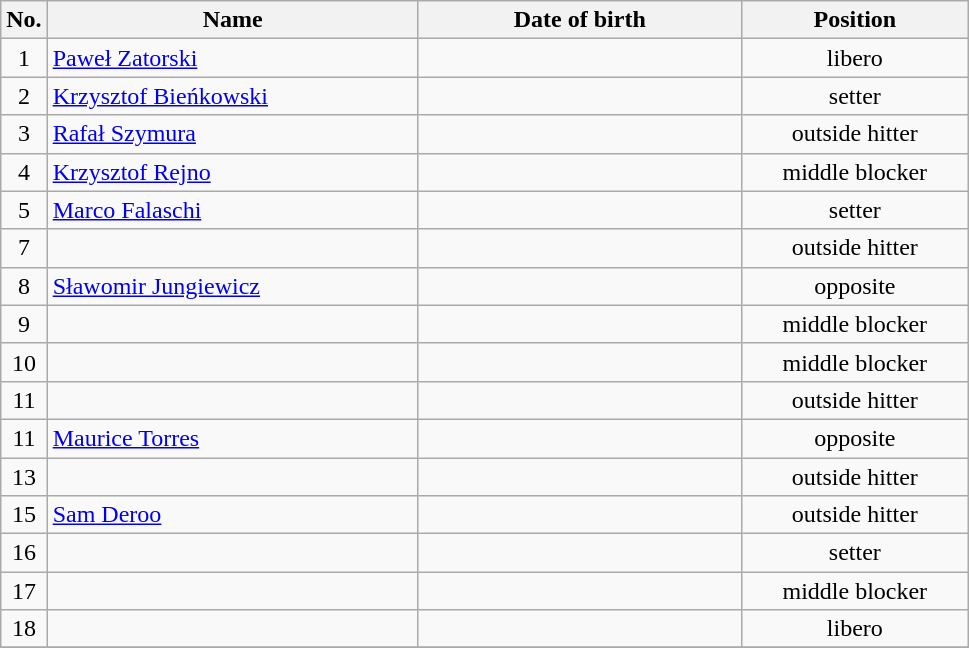<table class="wikitable sortable" style="font-size:100%; text-align:center;">
<tr>
<th>No.</th>
<th style="width:15em">Name</th>
<th style="width:13em">Date of birth</th>
<th style="width:9em">Position</th>
</tr>
<tr>
<td>1</td>
<td align=left> <a href='#'>Paweł Zatorski</a></td>
<td align=right></td>
<td>libero</td>
</tr>
<tr>
<td>2</td>
<td align=left> <a href='#'>Krzysztof Bieńkowski</a></td>
<td align=right></td>
<td>setter</td>
</tr>
<tr>
<td>3</td>
<td align=left> <a href='#'>Rafał Szymura</a></td>
<td align=right></td>
<td>outside hitter</td>
</tr>
<tr>
<td>4</td>
<td align=left> <a href='#'>Krzysztof Rejno</a></td>
<td align=right></td>
<td>middle blocker</td>
</tr>
<tr>
<td>5</td>
<td align=left> <a href='#'>Marco Falaschi</a></td>
<td align=right></td>
<td>setter</td>
</tr>
<tr>
<td>7</td>
<td align=left> </td>
<td align=right></td>
<td>outside hitter</td>
</tr>
<tr>
<td>8</td>
<td align=left> <a href='#'>Sławomir Jungiewicz</a></td>
<td align=right></td>
<td>opposite</td>
</tr>
<tr>
<td>9</td>
<td align=left> </td>
<td align=right></td>
<td>middle blocker</td>
</tr>
<tr>
<td>10</td>
<td align=left> </td>
<td align=right></td>
<td>middle blocker</td>
</tr>
<tr>
<td>11</td>
<td align=left> </td>
<td align=right></td>
<td>outside hitter</td>
</tr>
<tr>
<td>11</td>
<td align=left> <a href='#'>Maurice Torres</a></td>
<td align=right></td>
<td>opposite</td>
</tr>
<tr>
<td>13</td>
<td align=left> </td>
<td align=right></td>
<td>outside hitter</td>
</tr>
<tr>
<td>15</td>
<td align=left> <a href='#'>Sam Deroo</a></td>
<td align=right></td>
<td>outside hitter</td>
</tr>
<tr>
<td>16</td>
<td align=left> </td>
<td align=right></td>
<td>setter</td>
</tr>
<tr>
<td>17</td>
<td align=left> </td>
<td align=right></td>
<td>middle blocker</td>
</tr>
<tr>
<td>18</td>
<td align=left> </td>
<td align=right></td>
<td>libero</td>
</tr>
<tr>
</tr>
</table>
